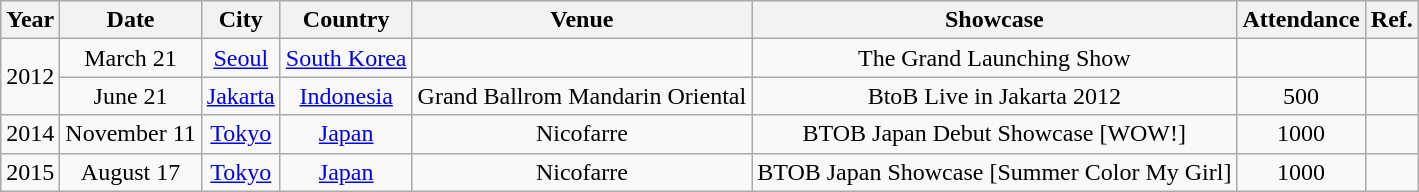<table class="wikitable" style="text-align:center;">
<tr>
<th>Year</th>
<th>Date</th>
<th>City</th>
<th>Country</th>
<th>Venue</th>
<th>Showcase</th>
<th>Attendance</th>
<th>Ref.</th>
</tr>
<tr>
<td rowspan="2">2012</td>
<td>March 21</td>
<td><a href='#'>Seoul</a></td>
<td><a href='#'>South Korea</a></td>
<td></td>
<td>The Grand Launching Show</td>
<td></td>
<td></td>
</tr>
<tr>
<td>June 21</td>
<td><a href='#'>Jakarta</a></td>
<td><a href='#'>Indonesia</a></td>
<td>Grand Ballrom Mandarin Oriental</td>
<td>BtoB Live in Jakarta 2012</td>
<td>500</td>
<td></td>
</tr>
<tr>
<td>2014</td>
<td>November 11</td>
<td><a href='#'>Tokyo</a></td>
<td><a href='#'>Japan</a></td>
<td>Nicofarre</td>
<td>BTOB Japan Debut Showcase [WOW!]</td>
<td>1000</td>
<td></td>
</tr>
<tr>
<td>2015</td>
<td>August 17</td>
<td><a href='#'>Tokyo</a></td>
<td><a href='#'>Japan</a></td>
<td>Nicofarre</td>
<td>BTOB Japan Showcase [Summer Color My Girl]</td>
<td>1000</td>
<td></td>
</tr>
</table>
